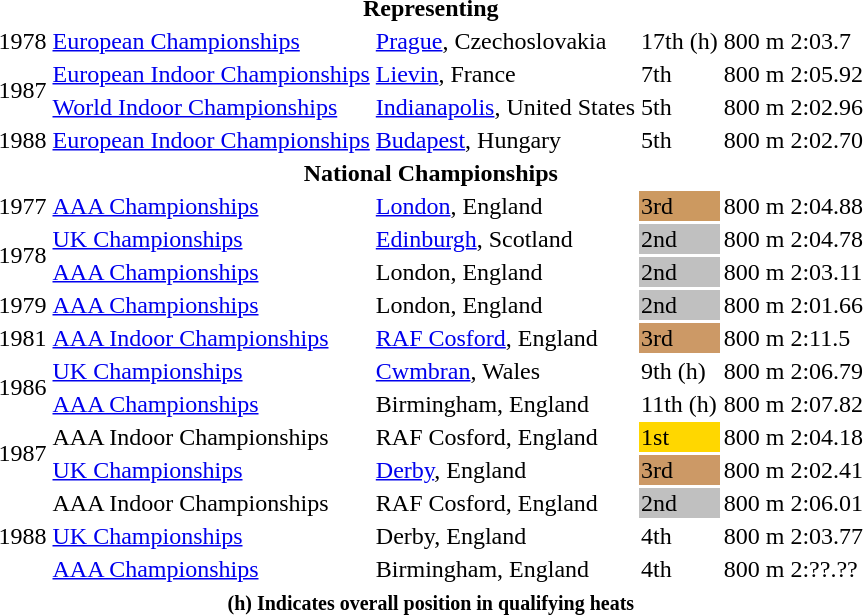<table>
<tr>
<th colspan=6>Representing </th>
</tr>
<tr>
<td>1978</td>
<td><a href='#'>European Championships</a></td>
<td><a href='#'>Prague</a>, Czechoslovakia</td>
<td>17th (h)</td>
<td>800 m</td>
<td>2:03.7</td>
</tr>
<tr>
<td rowspan=2>1987</td>
<td><a href='#'>European Indoor Championships</a></td>
<td><a href='#'>Lievin</a>, France</td>
<td>7th</td>
<td>800 m</td>
<td>2:05.92</td>
</tr>
<tr>
<td><a href='#'>World Indoor Championships</a></td>
<td><a href='#'>Indianapolis</a>, United States</td>
<td>5th</td>
<td>800 m</td>
<td>2:02.96</td>
</tr>
<tr>
<td>1988</td>
<td><a href='#'>European Indoor Championships</a></td>
<td><a href='#'>Budapest</a>, Hungary</td>
<td>5th</td>
<td>800 m</td>
<td>2:02.70</td>
</tr>
<tr>
<th colspan=6><strong>National Championships</strong></th>
</tr>
<tr>
<td>1977</td>
<td><a href='#'>AAA Championships</a></td>
<td><a href='#'>London</a>, England</td>
<td bgcolor=cc996>3rd</td>
<td>800 m</td>
<td>2:04.88</td>
</tr>
<tr>
<td rowspan=2>1978</td>
<td><a href='#'>UK Championships</a></td>
<td><a href='#'>Edinburgh</a>, Scotland</td>
<td bgcolor=silver>2nd</td>
<td>800 m</td>
<td>2:04.78</td>
</tr>
<tr>
<td><a href='#'>AAA Championships</a></td>
<td>London, England</td>
<td bgcolor=silver>2nd</td>
<td>800 m</td>
<td>2:03.11</td>
</tr>
<tr>
<td>1979</td>
<td><a href='#'>AAA Championships</a></td>
<td>London, England</td>
<td bgcolor=silver>2nd</td>
<td>800 m</td>
<td>2:01.66</td>
</tr>
<tr>
<td>1981</td>
<td><a href='#'>AAA Indoor Championships</a></td>
<td><a href='#'>RAF Cosford</a>, England</td>
<td bgcolor=cc9966>3rd</td>
<td>800 m</td>
<td>2:11.5</td>
</tr>
<tr>
<td rowspan=2>1986</td>
<td><a href='#'>UK Championships</a></td>
<td><a href='#'>Cwmbran</a>, Wales</td>
<td>9th (h)</td>
<td>800 m</td>
<td>2:06.79</td>
</tr>
<tr>
<td><a href='#'>AAA Championships</a></td>
<td>Birmingham, England</td>
<td>11th (h)</td>
<td>800 m</td>
<td>2:07.82</td>
</tr>
<tr>
<td rowspan=2>1987</td>
<td>AAA Indoor Championships</td>
<td>RAF Cosford, England</td>
<td bgcolor=gold>1st</td>
<td>800 m</td>
<td>2:04.18</td>
</tr>
<tr>
<td><a href='#'>UK Championships</a></td>
<td><a href='#'>Derby</a>, England</td>
<td bgcolor=cc9966>3rd</td>
<td>800 m</td>
<td>2:02.41</td>
</tr>
<tr>
<td rowspan=3>1988</td>
<td>AAA Indoor Championships</td>
<td>RAF Cosford, England</td>
<td bgcolor=silver>2nd</td>
<td>800 m</td>
<td>2:06.01</td>
</tr>
<tr>
<td><a href='#'>UK Championships</a></td>
<td>Derby, England</td>
<td>4th</td>
<td>800 m</td>
<td>2:03.77</td>
</tr>
<tr>
<td><a href='#'>AAA Championships</a></td>
<td>Birmingham, England</td>
<td>4th</td>
<td>800 m</td>
<td>2:??.??</td>
</tr>
<tr>
<th colspan=6><small><strong> (h) Indicates overall position in qualifying heats</strong></small></th>
</tr>
</table>
